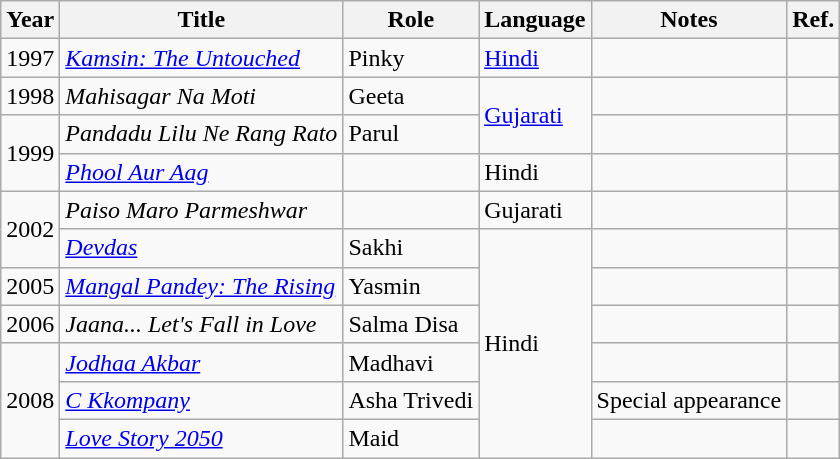<table class="wikitable sortable">
<tr>
<th>Year</th>
<th>Title</th>
<th>Role</th>
<th>Language</th>
<th class="unsortable">Notes</th>
<th class="unsortable">Ref.</th>
</tr>
<tr>
<td>1997</td>
<td><em><a href='#'>Kamsin: The Untouched</a></em></td>
<td>Pinky</td>
<td><a href='#'>Hindi</a></td>
<td></td>
<td></td>
</tr>
<tr>
<td>1998</td>
<td><em>Mahisagar Na Moti</em></td>
<td>Geeta</td>
<td rowspan="2"><a href='#'>Gujarati</a></td>
<td></td>
<td></td>
</tr>
<tr>
<td rowspan="2">1999</td>
<td><em>Pandadu Lilu Ne Rang Rato</em></td>
<td>Parul</td>
<td></td>
<td></td>
</tr>
<tr>
<td><em><a href='#'>Phool Aur Aag</a></em></td>
<td></td>
<td>Hindi</td>
<td></td>
<td></td>
</tr>
<tr>
<td rowspan="2">2002</td>
<td><em>Paiso Maro Parmeshwar</em></td>
<td></td>
<td>Gujarati</td>
<td></td>
<td></td>
</tr>
<tr>
<td><em><a href='#'>Devdas</a></em></td>
<td>Sakhi</td>
<td rowspan="6">Hindi</td>
<td></td>
<td></td>
</tr>
<tr>
<td>2005</td>
<td><em><a href='#'>Mangal Pandey: The Rising</a></em></td>
<td>Yasmin</td>
<td></td>
<td></td>
</tr>
<tr>
<td>2006</td>
<td><em>Jaana... Let's Fall in Love</em></td>
<td>Salma Disa</td>
<td></td>
<td></td>
</tr>
<tr>
<td rowspan="3">2008</td>
<td><em><a href='#'>Jodhaa Akbar</a></em></td>
<td>Madhavi</td>
<td></td>
<td></td>
</tr>
<tr>
<td><em><a href='#'>C Kkompany</a></em></td>
<td>Asha Trivedi</td>
<td>Special appearance</td>
<td></td>
</tr>
<tr>
<td><em><a href='#'>Love Story 2050</a></em></td>
<td>Maid</td>
<td></td>
<td></td>
</tr>
</table>
